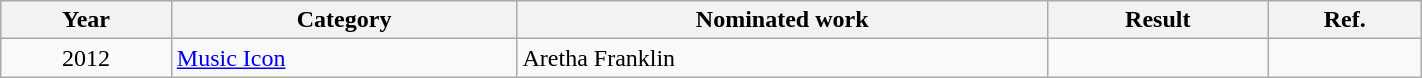<table class="wikitable" style="width:75%;">
<tr>
<th>Year</th>
<th>Category</th>
<th>Nominated work</th>
<th>Result</th>
<th>Ref.</th>
</tr>
<tr>
<td align="center">2012</td>
<td><a href='#'>Music Icon</a></td>
<td>Aretha Franklin</td>
<td></td>
<td align="center"></td>
</tr>
</table>
